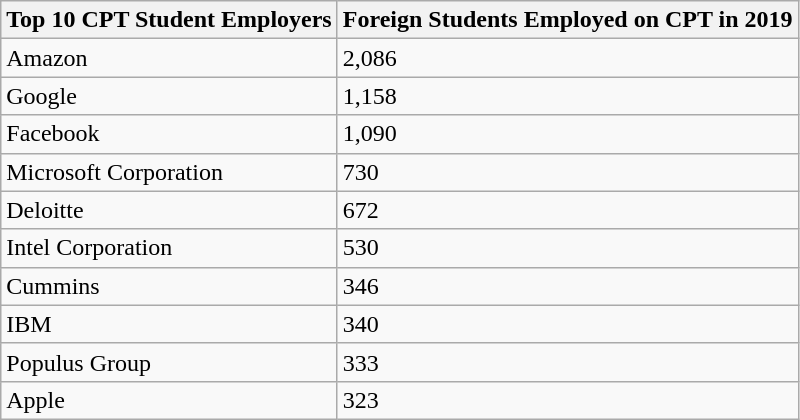<table class="wikitable">
<tr>
<th>Top 10 CPT Student Employers</th>
<th>Foreign Students Employed on CPT in 2019</th>
</tr>
<tr>
<td>Amazon</td>
<td>2,086</td>
</tr>
<tr>
<td>Google</td>
<td>1,158</td>
</tr>
<tr>
<td>Facebook</td>
<td>1,090</td>
</tr>
<tr>
<td>Microsoft Corporation</td>
<td>730</td>
</tr>
<tr>
<td>Deloitte</td>
<td>672</td>
</tr>
<tr>
<td>Intel Corporation</td>
<td>530</td>
</tr>
<tr>
<td>Cummins</td>
<td>346</td>
</tr>
<tr>
<td>IBM</td>
<td>340</td>
</tr>
<tr>
<td>Populus Group</td>
<td>333</td>
</tr>
<tr>
<td>Apple</td>
<td>323</td>
</tr>
</table>
